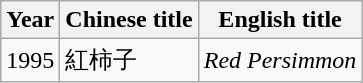<table class="wikitable">
<tr>
<th>Year</th>
<th>Chinese title</th>
<th>English title</th>
</tr>
<tr>
<td>1995</td>
<td>紅柿子</td>
<td><em>Red Persimmon</em></td>
</tr>
</table>
